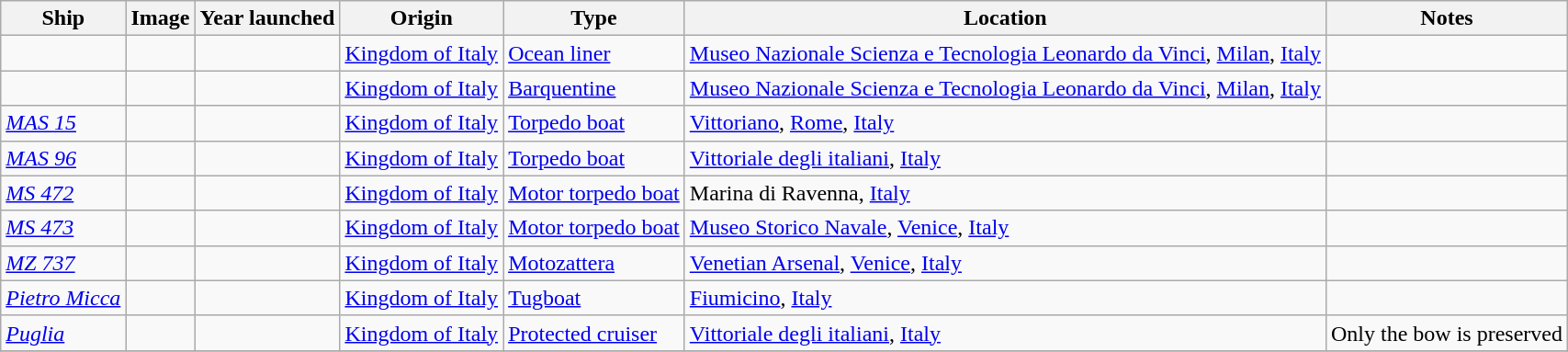<table class="wikitable sortable">
<tr>
<th>Ship</th>
<th>Image</th>
<th>Year launched</th>
<th>Origin</th>
<th>Type</th>
<th>Location</th>
<th>Notes</th>
</tr>
<tr>
<td data-sort-value=Conte Biancamano></td>
<td></td>
<td></td>
<td> <a href='#'>Kingdom of Italy</a></td>
<td><a href='#'>Ocean liner</a></td>
<td><a href='#'>Museo Nazionale Scienza e Tecnologia Leonardo da Vinci</a>, <a href='#'>Milan</a>, <a href='#'>Italy</a></td>
<td></td>
</tr>
<tr>
<td data-sort-value="Ebe"></td>
<td></td>
<td></td>
<td> <a href='#'>Kingdom of Italy</a></td>
<td><a href='#'>Barquentine</a></td>
<td><a href='#'>Museo Nazionale Scienza e Tecnologia Leonardo da Vinci</a>, <a href='#'>Milan</a>, <a href='#'>Italy</a></td>
<td></td>
</tr>
<tr>
<td data-sort-value="MAS-15"><em><a href='#'>MAS 15</a></em></td>
<td></td>
<td></td>
<td> <a href='#'>Kingdom of Italy</a></td>
<td><a href='#'>Torpedo boat</a></td>
<td><a href='#'>Vittoriano</a>, <a href='#'>Rome</a>, <a href='#'>Italy</a></td>
<td></td>
</tr>
<tr>
<td data-sort-value="MAS-96"><em><a href='#'>MAS 96</a></em></td>
<td></td>
<td></td>
<td> <a href='#'>Kingdom of Italy</a></td>
<td><a href='#'>Torpedo boat</a></td>
<td><a href='#'>Vittoriale degli italiani</a>, <a href='#'>Italy</a></td>
<td></td>
</tr>
<tr>
<td><em><a href='#'>MS 472</a></em></td>
<td></td>
<td></td>
<td> <a href='#'>Kingdom of Italy</a></td>
<td><a href='#'>Motor torpedo boat</a></td>
<td>Marina di Ravenna, <a href='#'>Italy</a></td>
<td></td>
</tr>
<tr>
<td><em><a href='#'>MS 473</a></em></td>
<td></td>
<td></td>
<td> <a href='#'>Kingdom of Italy</a></td>
<td><a href='#'>Motor torpedo boat</a></td>
<td><a href='#'>Museo Storico Navale</a>, <a href='#'>Venice</a>, <a href='#'>Italy</a></td>
<td></td>
</tr>
<tr>
<td><em><a href='#'>MZ 737</a></em></td>
<td></td>
<td></td>
<td> <a href='#'>Kingdom of Italy</a></td>
<td><a href='#'>Motozattera</a></td>
<td><a href='#'>Venetian Arsenal</a>, <a href='#'>Venice</a>, <a href='#'>Italy</a></td>
<td></td>
</tr>
<tr>
<td data-sort-value="Pietro" Micca><em><a href='#'>Pietro Micca</a></em></td>
<td></td>
<td></td>
<td> <a href='#'>Kingdom of Italy</a></td>
<td><a href='#'>Tugboat</a></td>
<td><a href='#'>Fiumicino</a>, <a href='#'>Italy</a></td>
<td></td>
</tr>
<tr>
<td data-sort-value=Puglia><em><a href='#'>Puglia</a></em></td>
<td></td>
<td></td>
<td> <a href='#'>Kingdom of Italy</a></td>
<td><a href='#'>Protected cruiser</a></td>
<td><a href='#'>Vittoriale degli italiani</a>, <a href='#'>Italy</a></td>
<td>Only the bow is preserved</td>
</tr>
<tr>
</tr>
</table>
